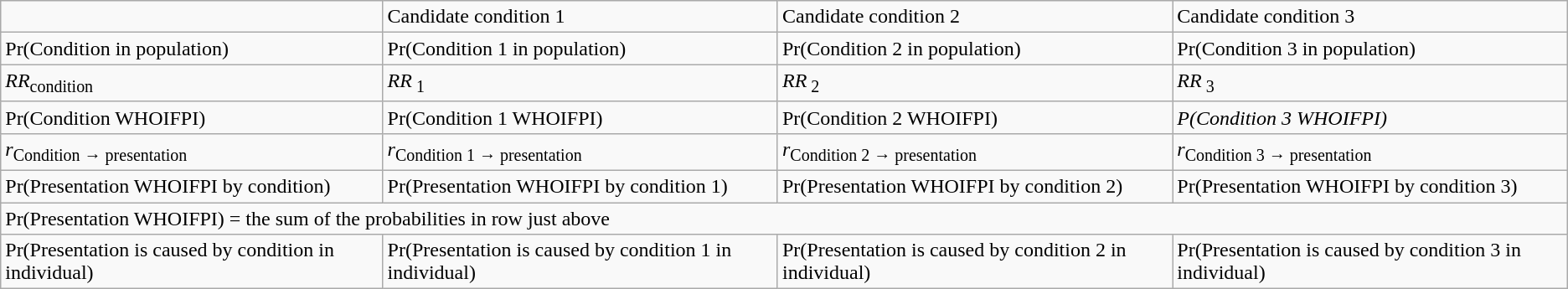<table class="wikitable">
<tr>
<td></td>
<td>Candidate condition 1</td>
<td>Candidate condition 2</td>
<td>Candidate condition 3</td>
</tr>
<tr>
<td>Pr(Condition in population)</td>
<td>Pr(Condition 1 in population)</td>
<td>Pr(Condition 2 in population)</td>
<td>Pr(Condition 3 in population)</td>
</tr>
<tr>
<td><em>RR</em><sub>condition</sub></td>
<td><em>RR</em><sub> 1</sub></td>
<td><em>RR</em><sub> 2</sub></td>
<td><em>RR</em><sub> 3</sub></td>
</tr>
<tr>
<td>Pr(Condition WHOIFPI)</td>
<td>Pr(Condition 1 WHOIFPI)</td>
<td>Pr(Condition 2 WHOIFPI)</td>
<td><em>P(Condition 3 WHOIFPI)</em></td>
</tr>
<tr>
<td><em>r</em><sub>Condition → presentation</sub></td>
<td><em>r</em><sub>Condition 1 → presentation</sub></td>
<td><em>r</em><sub>Condition 2 → presentation</sub></td>
<td><em>r</em><sub>Condition 3 → presentation</sub></td>
</tr>
<tr>
<td>Pr(Presentation WHOIFPI by condition)</td>
<td>Pr(Presentation WHOIFPI by condition 1)</td>
<td>Pr(Presentation WHOIFPI by condition 2)</td>
<td>Pr(Presentation WHOIFPI by condition 3)</td>
</tr>
<tr>
<td colspan=4>Pr(Presentation WHOIFPI) = the sum of the probabilities in row just above</td>
</tr>
<tr>
<td>Pr(Presentation is caused by condition in individual)</td>
<td>Pr(Presentation is caused by condition 1 in individual)</td>
<td>Pr(Presentation is caused by condition 2 in individual)</td>
<td>Pr(Presentation is caused by condition 3 in individual)</td>
</tr>
</table>
